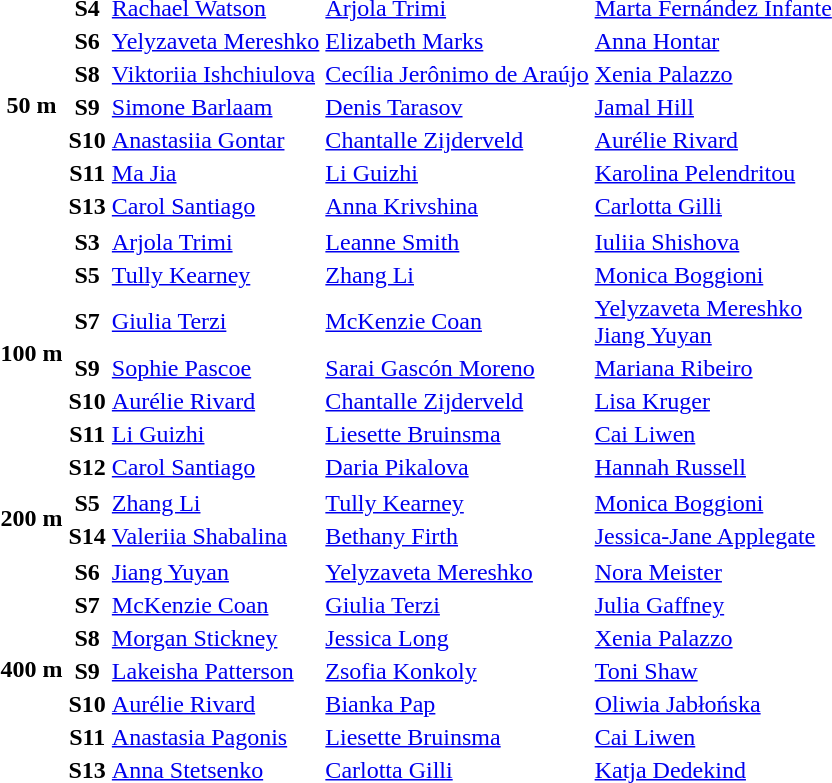<table>
<tr>
<th rowspan="8">50 m</th>
</tr>
<tr>
<th>S4</th>
<td> <a href='#'>Rachael Watson</a></td>
<td> <a href='#'>Arjola Trimi</a></td>
<td> <a href='#'>Marta Fernández Infante</a></td>
</tr>
<tr>
<th>S6</th>
<td> <a href='#'>Yelyzaveta Mereshko</a></td>
<td> <a href='#'>Elizabeth Marks</a></td>
<td> <a href='#'>Anna Hontar</a></td>
</tr>
<tr>
<th>S8</th>
<td> <a href='#'>Viktoriia Ishchiulova</a></td>
<td> <a href='#'>Cecília Jerônimo de Araújo</a></td>
<td> <a href='#'>Xenia Palazzo</a></td>
</tr>
<tr>
<th>S9</th>
<td> <a href='#'>Simone Barlaam</a></td>
<td> <a href='#'>Denis Tarasov</a></td>
<td> <a href='#'>Jamal Hill</a></td>
</tr>
<tr>
<th>S10</th>
<td> <a href='#'>Anastasiia Gontar</a></td>
<td> <a href='#'>Chantalle Zijderveld</a></td>
<td> <a href='#'>Aurélie Rivard</a></td>
</tr>
<tr>
<th>S11</th>
<td> <a href='#'>Ma Jia</a></td>
<td> <a href='#'>Li Guizhi</a></td>
<td> <a href='#'>Karolina Pelendritou</a></td>
</tr>
<tr>
<th>S13</th>
<td> <a href='#'>Carol Santiago</a></td>
<td> <a href='#'>Anna Krivshina</a></td>
<td> <a href='#'>Carlotta Gilli</a></td>
</tr>
<tr>
<th rowspan="8">100 m</th>
</tr>
<tr>
<th>S3</th>
<td> <a href='#'>Arjola Trimi</a></td>
<td> <a href='#'>Leanne Smith</a></td>
<td> <a href='#'>Iuliia Shishova</a></td>
</tr>
<tr>
<th>S5</th>
<td> <a href='#'>Tully Kearney</a></td>
<td> <a href='#'>Zhang Li</a></td>
<td> <a href='#'>Monica Boggioni</a></td>
</tr>
<tr>
<th>S7</th>
<td> <a href='#'>Giulia Terzi</a></td>
<td> <a href='#'>McKenzie Coan</a></td>
<td> <a href='#'>Yelyzaveta Mereshko</a><br> <a href='#'>Jiang Yuyan</a></td>
</tr>
<tr>
<th>S9</th>
<td> <a href='#'>Sophie Pascoe</a></td>
<td> <a href='#'>Sarai Gascón Moreno</a></td>
<td> <a href='#'>Mariana Ribeiro</a></td>
</tr>
<tr>
<th>S10</th>
<td> <a href='#'>Aurélie Rivard</a></td>
<td> <a href='#'>Chantalle Zijderveld</a></td>
<td> <a href='#'>Lisa Kruger</a></td>
</tr>
<tr>
<th>S11</th>
<td> <a href='#'>Li Guizhi</a></td>
<td> <a href='#'>Liesette Bruinsma</a></td>
<td> <a href='#'>Cai Liwen</a></td>
</tr>
<tr>
<th>S12</th>
<td> <a href='#'>Carol Santiago</a></td>
<td> <a href='#'>Daria Pikalova</a></td>
<td> <a href='#'>Hannah Russell</a></td>
</tr>
<tr>
<th rowspan="3">200 m</th>
</tr>
<tr>
<th>S5</th>
<td> <a href='#'>Zhang Li</a></td>
<td> <a href='#'>Tully Kearney</a></td>
<td> <a href='#'>Monica Boggioni</a></td>
</tr>
<tr>
<th>S14</th>
<td> <a href='#'>Valeriia Shabalina</a></td>
<td> <a href='#'>Bethany Firth</a></td>
<td> <a href='#'>Jessica-Jane Applegate</a></td>
</tr>
<tr>
<th rowspan="8">400 m</th>
</tr>
<tr>
<th>S6</th>
<td> <a href='#'>Jiang Yuyan</a></td>
<td> <a href='#'>Yelyzaveta Mereshko</a></td>
<td> <a href='#'>Nora Meister</a></td>
</tr>
<tr>
<th>S7</th>
<td> <a href='#'>McKenzie Coan</a></td>
<td> <a href='#'>Giulia Terzi</a></td>
<td> <a href='#'>Julia Gaffney</a></td>
</tr>
<tr>
<th>S8</th>
<td> <a href='#'>Morgan Stickney</a></td>
<td> <a href='#'>Jessica Long</a></td>
<td> <a href='#'>Xenia Palazzo</a></td>
</tr>
<tr>
<th>S9</th>
<td> <a href='#'>Lakeisha Patterson</a></td>
<td> <a href='#'>Zsofia Konkoly</a></td>
<td> <a href='#'>Toni Shaw</a></td>
</tr>
<tr>
<th>S10</th>
<td> <a href='#'>Aurélie Rivard</a></td>
<td> <a href='#'>Bianka Pap</a></td>
<td> <a href='#'>Oliwia Jabłońska</a></td>
</tr>
<tr>
<th>S11</th>
<td> <a href='#'>Anastasia Pagonis</a></td>
<td> <a href='#'>Liesette Bruinsma</a></td>
<td> <a href='#'>Cai Liwen</a></td>
</tr>
<tr>
<th>S13</th>
<td> <a href='#'>Anna Stetsenko</a></td>
<td> <a href='#'>Carlotta Gilli</a></td>
<td> <a href='#'>Katja Dedekind</a></td>
</tr>
</table>
